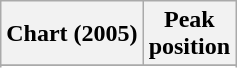<table class="wikitable plainrowheaders sortable" style="text-align:center;">
<tr>
<th scope="col">Chart (2005)</th>
<th scope="col">Peak<br>position</th>
</tr>
<tr>
</tr>
<tr>
</tr>
</table>
